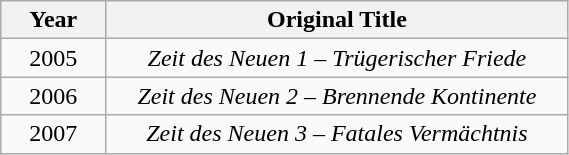<table class="wikitable"  style="text-align:center; width:30%;">
<tr>
<th style="text-align:center; width:10%;">Year</th>
<th style="text-align:center; width:45%;">Original Title</th>
</tr>
<tr>
<td>2005</td>
<td><em>Zeit des Neuen 1 – Trügerischer Friede</em></td>
</tr>
<tr>
<td>2006</td>
<td><em>Zeit des Neuen 2 – Brennende Kontinente</em></td>
</tr>
<tr>
<td>2007</td>
<td><em>Zeit des Neuen 3 – Fatales Vermächtnis</em></td>
</tr>
</table>
